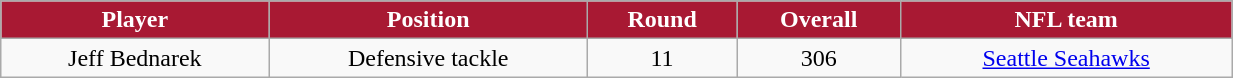<table class="wikitable" width="65%">
<tr align="center"  style="background:#A81933;color:#FFFFFF;">
<td><strong>Player</strong></td>
<td><strong>Position</strong></td>
<td><strong>Round</strong></td>
<td><strong>Overall</strong></td>
<td><strong>NFL team</strong></td>
</tr>
<tr align="center" bgcolor="">
<td>Jeff Bednarek</td>
<td>Defensive tackle</td>
<td>11</td>
<td>306</td>
<td><a href='#'>Seattle Seahawks</a></td>
</tr>
</table>
